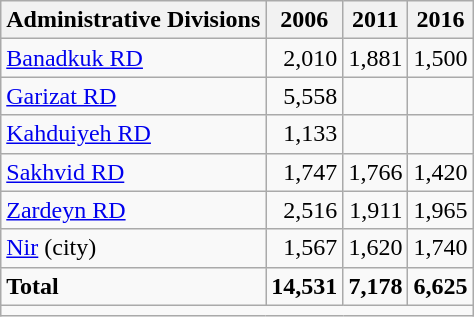<table class="wikitable">
<tr>
<th>Administrative Divisions</th>
<th>2006</th>
<th>2011</th>
<th>2016</th>
</tr>
<tr>
<td><a href='#'>Banadkuk RD</a></td>
<td style="text-align: right;">2,010</td>
<td style="text-align: right;">1,881</td>
<td style="text-align: right;">1,500</td>
</tr>
<tr>
<td><a href='#'>Garizat RD</a></td>
<td style="text-align: right;">5,558</td>
<td style="text-align: right;"></td>
<td style="text-align: right;"></td>
</tr>
<tr>
<td><a href='#'>Kahduiyeh RD</a></td>
<td style="text-align: right;">1,133</td>
<td style="text-align: right;"></td>
<td style="text-align: right;"></td>
</tr>
<tr>
<td><a href='#'>Sakhvid RD</a></td>
<td style="text-align: right;">1,747</td>
<td style="text-align: right;">1,766</td>
<td style="text-align: right;">1,420</td>
</tr>
<tr>
<td><a href='#'>Zardeyn RD</a></td>
<td style="text-align: right;">2,516</td>
<td style="text-align: right;">1,911</td>
<td style="text-align: right;">1,965</td>
</tr>
<tr>
<td><a href='#'>Nir</a> (city)</td>
<td style="text-align: right;">1,567</td>
<td style="text-align: right;">1,620</td>
<td style="text-align: right;">1,740</td>
</tr>
<tr>
<td><strong>Total</strong></td>
<td style="text-align: right;"><strong>14,531</strong></td>
<td style="text-align: right;"><strong>7,178</strong></td>
<td style="text-align: right;"><strong>6,625</strong></td>
</tr>
<tr>
<td colspan=4></td>
</tr>
</table>
